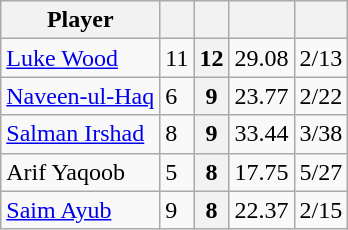<table class="wikitable sortable">
<tr>
<th class=unsortable>Player</th>
<th></th>
<th class=unsortable></th>
<th></th>
<th></th>
</tr>
<tr>
<td><a href='#'>Luke Wood</a></td>
<td>11</td>
<th>12</th>
<td>29.08</td>
<td>2/13</td>
</tr>
<tr>
<td><a href='#'>Naveen-ul-Haq</a></td>
<td>6</td>
<th>9</th>
<td>23.77</td>
<td>2/22</td>
</tr>
<tr>
<td><a href='#'>Salman Irshad</a></td>
<td>8</td>
<th>9</th>
<td>33.44</td>
<td>3/38</td>
</tr>
<tr>
<td>Arif Yaqoob</td>
<td>5</td>
<th>8</th>
<td>17.75</td>
<td>5/27</td>
</tr>
<tr>
<td><a href='#'>Saim Ayub</a></td>
<td>9</td>
<th>8</th>
<td>22.37</td>
<td>2/15</td>
</tr>
</table>
